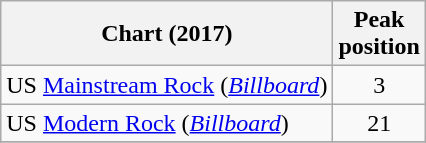<table class="wikitable sortable">
<tr>
<th>Chart (2017)</th>
<th>Peak<br>position</th>
</tr>
<tr>
<td>US <a href='#'>Mainstream Rock</a> (<em><a href='#'>Billboard</a></em>)</td>
<td style="text-align:center;">3</td>
</tr>
<tr>
<td>US <a href='#'>Modern Rock</a> (<em><a href='#'>Billboard</a></em>)</td>
<td style="text-align:center;">21</td>
</tr>
<tr>
</tr>
</table>
